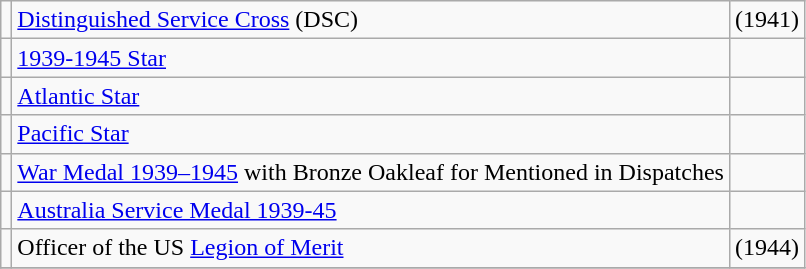<table class="wikitable">
<tr>
<td></td>
<td><a href='#'>Distinguished Service Cross</a> (DSC)</td>
<td>(1941)</td>
</tr>
<tr>
<td></td>
<td><a href='#'>1939-1945 Star</a></td>
<td></td>
</tr>
<tr>
<td></td>
<td><a href='#'>Atlantic Star</a></td>
<td></td>
</tr>
<tr>
<td></td>
<td><a href='#'>Pacific Star</a></td>
<td></td>
</tr>
<tr>
<td></td>
<td><a href='#'>War Medal 1939–1945</a> with Bronze Oakleaf for Mentioned in Dispatches</td>
<td></td>
</tr>
<tr>
<td></td>
<td><a href='#'>Australia Service Medal 1939-45</a></td>
<td></td>
</tr>
<tr>
<td></td>
<td>Officer of the US <a href='#'>Legion of Merit</a></td>
<td>(1944)</td>
</tr>
<tr>
</tr>
</table>
